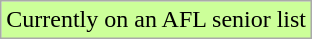<table class="wikitable">
<tr bgcolor="#CCFF99">
<td>Currently on an AFL senior list</td>
</tr>
</table>
